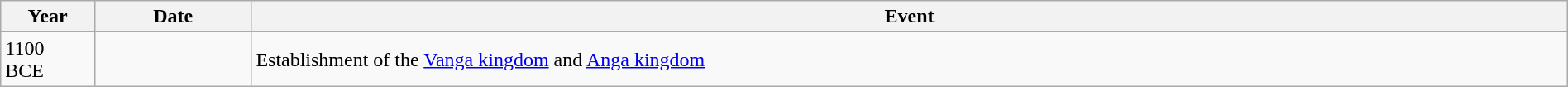<table class="wikitable" width="100%">
<tr>
<th style="width:6%">Year</th>
<th style="width:10%">Date</th>
<th>Event</th>
</tr>
<tr>
<td>1100<br>BCE</td>
<td></td>
<td>Establishment of the <a href='#'>Vanga kingdom</a> and <a href='#'>Anga kingdom</a></td>
</tr>
</table>
